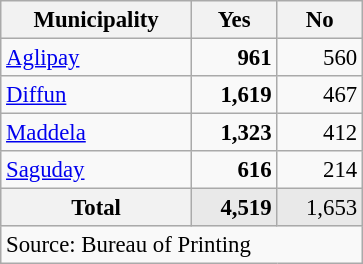<table class="wikitable" style="text-align:right; font-size:95%">
<tr>
<th align="left" width="120px">Municipality</th>
<th align="center" width="50px">Yes</th>
<th align="center" width="50px">No</th>
</tr>
<tr>
<td align="left"><a href='#'>Aglipay</a></td>
<td><strong>961</strong></td>
<td>560</td>
</tr>
<tr>
<td align="left"><a href='#'>Diffun</a></td>
<td><strong>1,619</strong></td>
<td>467</td>
</tr>
<tr>
<td align="left"><a href='#'>Maddela</a></td>
<td><strong>1,323</strong></td>
<td>412</td>
</tr>
<tr>
<td align="left"><a href='#'>Saguday</a></td>
<td><strong>616</strong></td>
<td>214</td>
</tr>
<tr style="background:#E9E9E9">
<th align="left"><strong>Total</strong></th>
<td><strong>4,519</strong></td>
<td>1,653</td>
</tr>
<tr>
<td colspan="3" align="left">Source: Bureau of Printing</td>
</tr>
</table>
